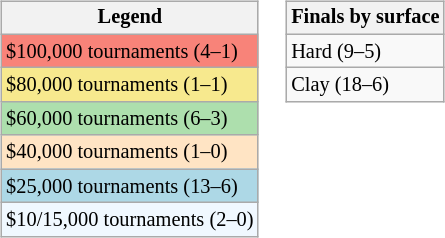<table>
<tr valign=top>
<td><br><table class=wikitable style="font-size:85%">
<tr>
<th>Legend</th>
</tr>
<tr style="background:#f88379;">
<td>$100,000 tournaments (4–1)</td>
</tr>
<tr style="background:#f7e98e;">
<td>$80,000 tournaments (1–1)</td>
</tr>
<tr style="background:#addfad;">
<td>$60,000 tournaments (6–3)</td>
</tr>
<tr style="background:#ffe4c4;">
<td>$40,000 tournaments (1–0)</td>
</tr>
<tr style="background:lightblue;">
<td>$25,000 tournaments (13–6)</td>
</tr>
<tr style="background:#f0f8ff;">
<td>$10/15,000 tournaments (2–0)</td>
</tr>
</table>
</td>
<td><br><table class=wikitable style="font-size:85%">
<tr>
<th>Finals by surface</th>
</tr>
<tr>
<td>Hard (9–5)</td>
</tr>
<tr>
<td>Clay (18–6)</td>
</tr>
</table>
</td>
</tr>
</table>
